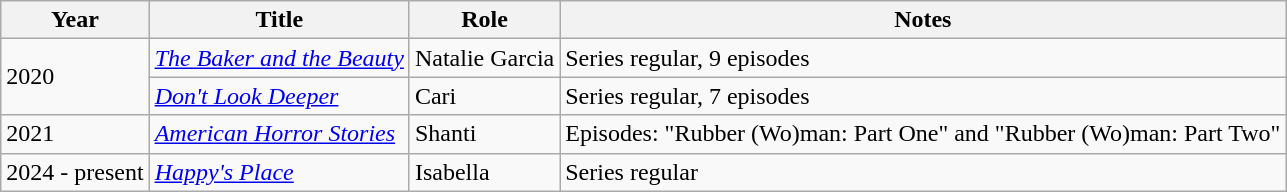<table class="wikitable sortable">
<tr>
<th>Year</th>
<th>Title</th>
<th>Role</th>
<th class="unsortable">Notes</th>
</tr>
<tr>
<td rowspan=2>2020</td>
<td><em><a href='#'>The Baker and the Beauty</a></em></td>
<td>Natalie Garcia</td>
<td>Series regular, 9 episodes</td>
</tr>
<tr>
<td><em><a href='#'>Don't Look Deeper</a></em></td>
<td>Cari</td>
<td>Series regular, 7 episodes</td>
</tr>
<tr>
<td>2021</td>
<td><em><a href='#'>American Horror Stories</a></em></td>
<td>Shanti</td>
<td>Episodes: "Rubber (Wo)man: Part One" and "Rubber (Wo)man: Part Two"</td>
</tr>
<tr>
<td>2024 - present</td>
<td><em><a href='#'>Happy's Place</a></em></td>
<td>Isabella</td>
<td>Series regular</td>
</tr>
</table>
